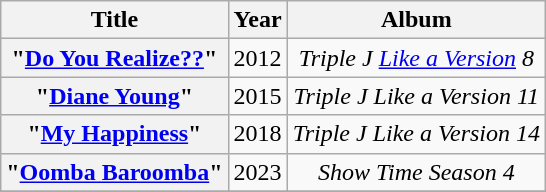<table class="wikitable plainrowheaders" style="text-align:center;">
<tr>
<th>Title</th>
<th>Year</th>
<th>Album</th>
</tr>
<tr>
<th scope="row">"<a href='#'>Do You Realize??</a>"<br></th>
<td>2012</td>
<td><em>Triple J <a href='#'>Like a Version</a> 8</em></td>
</tr>
<tr>
<th scope="row">"<a href='#'>Diane Young</a>"<br></th>
<td>2015</td>
<td><em>Triple J Like a Version 11</em></td>
</tr>
<tr>
<th scope="row">"<a href='#'>My Happiness</a>"<br></th>
<td>2018</td>
<td><em>Triple J Like a Version 14</em></td>
</tr>
<tr>
<th scope="row">"<a href='#'>Oomba Baroomba</a>"<br></th>
<td>2023</td>
<td><em>Show Time Season 4</em></td>
</tr>
<tr>
</tr>
</table>
